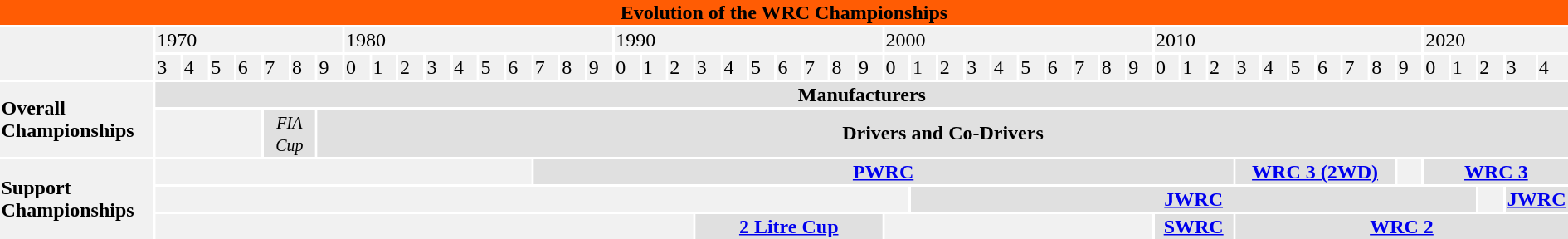<table class="mw-collapsible mw-collapsed toccolours" style="margin: 0.5em auto; clear: both; width: 100%;">
<tr>
<th colspan="53" bgcolor=#ff5c04><span>Evolution of the WRC Championships</span></th>
</tr>
<tr bgcolor=#F1F1F1>
<td rowspan=2 width=10%></td>
<td colspan=7 width=30%>1970</td>
<td colspan=10 width=30%>1980</td>
<td colspan=10 width=30%>1990</td>
<td colspan=10 width=30%>2000</td>
<td colspan=10 width=30%>2010</td>
<td colspan="5" width="6%">2020</td>
</tr>
<tr bgcolor=#F0F0F0>
<td width=1.6%>3</td>
<td width=1.6%>4</td>
<td width=1.6%>5</td>
<td width=1.6%>6</td>
<td width=1.6%>7</td>
<td width=1.6%>8</td>
<td width=1.6%>9</td>
<td width=1.6%>0</td>
<td width=1.6%>1</td>
<td width=1.6%>2</td>
<td width=1.6%>3</td>
<td width=1.6%>4</td>
<td width=1.6%>5</td>
<td width=1.6%>6</td>
<td width=1.6%>7</td>
<td width=1.6%>8</td>
<td width=1.6%>9</td>
<td width=1.6%>0</td>
<td width=1.6%>1</td>
<td width=1.6%>2</td>
<td width=1.6%>3</td>
<td width=1.6%>4</td>
<td width=1.6%>5</td>
<td width=1.6%>6</td>
<td width=1.6%>7</td>
<td width=1.6%>8</td>
<td width=1.6%>9</td>
<td width=1.6%>0</td>
<td width=1.6%>1</td>
<td width=1.6%>2</td>
<td width=1.6%>3</td>
<td width=1.6%>4</td>
<td width=1.6%>5</td>
<td width=1.6%>6</td>
<td width=1.6%>7</td>
<td width=1.6%>8</td>
<td width=1.6%>9</td>
<td width=1.6%>0</td>
<td width=1.6%>1</td>
<td width=1.6%>2</td>
<td width=1.6%>3</td>
<td width=1.6%>4</td>
<td width=1.6%>5</td>
<td width=1.6%>6</td>
<td width=1.6%>7</td>
<td width=1.6%>8</td>
<td width=1.6%>9</td>
<td width=1.6%>0</td>
<td width=1.6%>1</td>
<td width=1.6%>2</td>
<td>3</td>
<td>4</td>
</tr>
<tr bgcolor=#F1F1F1>
<td rowspan=2><strong>Overall Championships</strong></td>
<td colspan="52" bgcolor="#E0E0E0" style="text-align:center"><strong>Manufacturers</strong></td>
</tr>
<tr bgcolor=#F1F1F1>
<td colspan=4></td>
<td bgcolor=#E0E0E0 colspan=2 style="text-align:center"><small><em>FIA Cup</em></small></td>
<td colspan="46" bgcolor="#E0E0E0" style="text-align:center"><strong>Drivers and Co-Drivers</strong></td>
</tr>
<tr bgcolor=#F1F1F1>
<td rowspan=3><strong>Support Championships</strong></td>
<td colspan=14></td>
<td bgcolor=#E0E0E0 colspan=26 style="text-align:center"><strong><a href='#'>PWRC</a></strong></td>
<td bgcolor=#E0E0E0 colspan=6 style="text-align:center"><strong><a href='#'>WRC 3 (2WD)</a></strong></td>
<td></td>
<td colspan="5" bgcolor="#E0E0E0" style="text-align:center"><strong><a href='#'>WRC 3</a></strong></td>
</tr>
<tr bgcolor=#F1F1F1>
<td colspan=28></td>
<td bgcolor=#E0E0E0 colspan=21 style="text-align:center"><strong><a href='#'>JWRC</a></strong></td>
<td></td>
<td colspan="2" bgcolor="#E0E0E0" style="text-align:center"><strong><a href='#'>JWRC</a></strong></td>
</tr>
<tr bgcolor=#F1F1F1>
<td colspan=20></td>
<td bgcolor=#E0E0E0 colspan=7 style="text-align:center"><strong><a href='#'>2 Litre Cup</a></strong></td>
<td colspan=10></td>
<td bgcolor=#E0E0E0 colspan=3 style="text-align:center"><strong><a href='#'>SWRC</a></strong></td>
<td colspan="12" bgcolor="#E0E0E0" style="text-align:center"><strong><a href='#'>WRC 2</a></strong></td>
</tr>
<tr>
</tr>
</table>
